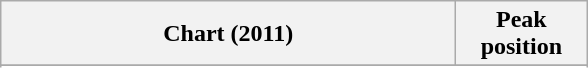<table class="wikitable sortable plainrowheaders">
<tr>
<th style="width:18.5em;">Chart (2011)</th>
<th style="width:5em;">Peak<br>position</th>
</tr>
<tr>
</tr>
<tr>
</tr>
</table>
